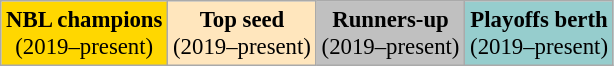<table class="wikitable" style="font-size:95%">
<tr>
<td align="center" bgcolor="gold"><strong>NBL champions</strong><br>(2019–present)</td>
<td align="center" bgcolor="#FFE6BD"><strong>Top seed</strong><br>(2019–present)</td>
<td align="center" bgcolor="silver"><strong>Runners-up</strong><br>(2019–present)</td>
<td align="center" bgcolor="#96CDCD"><strong>Playoffs berth</strong><br>(2019–present)</td>
</tr>
</table>
